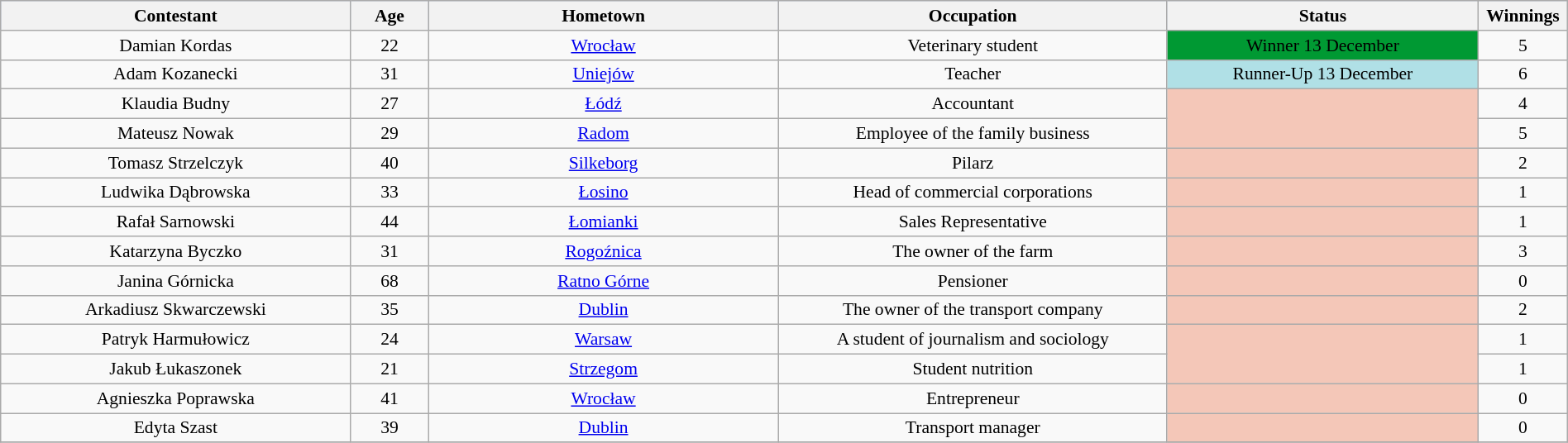<table class="wikitable sortable" style="text-align:center; font-size:90%; border-collapse:collapse; width:100%;">
<tr style="background:#C1D8FF;">
<th style="width:18%;">Contestant</th>
<th style="width:4%;">Age</th>
<th style="width:18%;">Hometown</th>
<th style="width:20%;">Occupation</th>
<th style="width:16%;">Status</th>
<th style="width:2%;">Winnings</th>
</tr>
<tr>
<td>Damian Kordas</td>
<td>22</td>
<td><a href='#'>Wrocław</a></td>
<td>Veterinary student</td>
<td style="background:#093;"><span>Winner 13 December</span></td>
<td>5</td>
</tr>
<tr>
<td>Adam Kozanecki</td>
<td>31</td>
<td><a href='#'>Uniejów</a></td>
<td>Teacher</td>
<td style="background:#B0E0E6;">Runner-Up 13 December</td>
<td>6</td>
</tr>
<tr>
<td>Klaudia Budny</td>
<td>27</td>
<td><a href='#'>Łódź</a></td>
<td>Accountant</td>
<td style="background:#f4c7b8; text-align:center;" rowspan="2"></td>
<td>4</td>
</tr>
<tr>
<td>Mateusz Nowak</td>
<td>29</td>
<td><a href='#'>Radom</a></td>
<td>Employee of the family business</td>
<td>5</td>
</tr>
<tr>
<td>Tomasz Strzelczyk</td>
<td>40</td>
<td><a href='#'>Silkeborg</a></td>
<td>Pilarz</td>
<td style="background:#f4c7b8; text-align:center;" rowspan="1"></td>
<td>2</td>
</tr>
<tr>
<td>Ludwika Dąbrowska</td>
<td>33</td>
<td><a href='#'>Łosino</a></td>
<td>Head of commercial corporations</td>
<td style="background:#f4c7b8; text-align:center;" rowspan="1"></td>
<td>1</td>
</tr>
<tr>
<td>Rafał Sarnowski</td>
<td>44</td>
<td><a href='#'>Łomianki</a></td>
<td>Sales Representative</td>
<td style="background:#f4c7b8; text-align:center;" rowspan="1"></td>
<td>1</td>
</tr>
<tr>
<td>Katarzyna Byczko</td>
<td>31</td>
<td><a href='#'>Rogoźnica</a></td>
<td>The owner of the farm</td>
<td style="background:#f4c7b8; text-align:center;" rowspan="1"></td>
<td>3</td>
</tr>
<tr>
<td>Janina Górnicka</td>
<td>68</td>
<td><a href='#'>Ratno Górne</a></td>
<td>Pensioner</td>
<td style="background:#f4c7b8; text-align:center;" rowspan="1"></td>
<td>0</td>
</tr>
<tr>
<td>Arkadiusz Skwarczewski</td>
<td>35</td>
<td><a href='#'>Dublin</a></td>
<td>The owner of the transport company</td>
<td style="background:#f4c7b8; text-align:center;" rowspan="1"></td>
<td>2</td>
</tr>
<tr>
<td>Patryk Harmułowicz</td>
<td>24</td>
<td><a href='#'>Warsaw</a></td>
<td>A student of journalism and sociology</td>
<td style="background:#f4c7b8; text-align:center;" rowspan="2"></td>
<td>1</td>
</tr>
<tr>
<td>Jakub Łukaszonek</td>
<td>21</td>
<td><a href='#'>Strzegom</a></td>
<td>Student nutrition</td>
<td>1</td>
</tr>
<tr>
<td>Agnieszka Poprawska</td>
<td>41</td>
<td><a href='#'>Wrocław</a></td>
<td>Entrepreneur</td>
<td style="background:#f4c7b8; text-align:center;" rowspan="1"></td>
<td>0</td>
</tr>
<tr>
<td>Edyta Szast</td>
<td>39</td>
<td><a href='#'>Dublin</a></td>
<td>Transport manager</td>
<td style="background:#f4c7b8; text-align:center;" rowspan="1"></td>
<td>0</td>
</tr>
<tr>
</tr>
</table>
